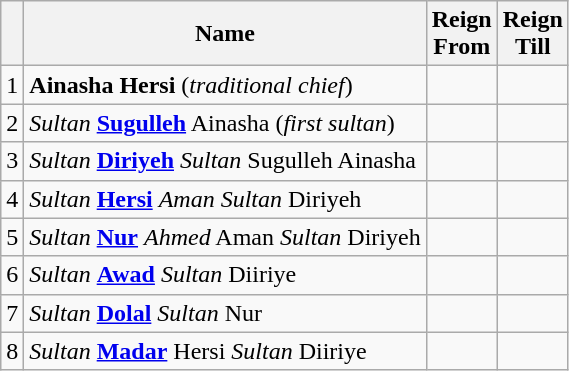<table class="wikitable">
<tr>
<th></th>
<th>Name</th>
<th>Reign<br>From</th>
<th>Reign<br>Till</th>
</tr>
<tr>
<td>1</td>
<td style="white-space:nowrap"><strong>Ainasha Hersi</strong> (<em>traditional chief</em>)</td>
<td style="white-space:nowrap"></td>
<td></td>
</tr>
<tr>
<td>2</td>
<td style="white-space:nowrap"><em>Sultan</em> <strong><a href='#'>Sugulleh</a></strong> Ainasha (<em>first sultan</em>)</td>
<td style="white-space:nowrap"></td>
<td></td>
</tr>
<tr>
<td>3</td>
<td style="white-space:nowrap"><em>Sultan</em> <strong><a href='#'>Diriyeh</a></strong> <em>Sultan</em> Sugulleh Ainasha</td>
<td style="white-space:nowrap"></td>
<td></td>
</tr>
<tr>
<td>4</td>
<td style="white-space:nowrap"><em>Sultan</em> <strong><a href='#'>Hersi</a></strong> <em>Aman</em> <em>Sultan</em> Diriyeh</td>
<td style="white-space:nowrap"></td>
<td></td>
</tr>
<tr>
<td>5</td>
<td style="white-space:nowrap"><em>Sultan</em> <strong><a href='#'>Nur</a></strong> <em>Ahmed</em> Aman <em>Sultan</em> Diriyeh</td>
<td style="white-space:nowrap"></td>
<td></td>
</tr>
<tr>
<td>6</td>
<td style="white-space:nowrap"><em>Sultan</em> <strong><a href='#'>Awad</a></strong> <em>Sultan</em> Diiriye</td>
<td style="white-space:nowrap"></td>
<td></td>
</tr>
<tr>
<td>7</td>
<td style="white-space:nowrap"><em>Sultan</em> <strong><a href='#'>Dolal</a></strong> <em>Sultan</em> Nur</td>
<td style="white-space:nowrap"></td>
<td></td>
</tr>
<tr>
<td>8</td>
<td style="white-space:nowrap"><em>Sultan</em> <strong><a href='#'>Madar</a></strong> Hersi <em>Sultan</em> Diiriye</td>
<td style="white-space:nowrap"></td>
<td></td>
</tr>
</table>
